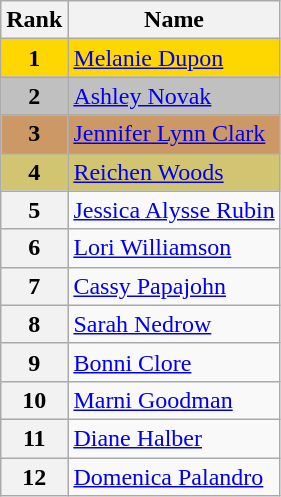<table class="wikitable">
<tr>
<th>Rank</th>
<th>Name</th>
</tr>
<tr bgcolor="gold">
<td align="center"><strong>1</strong></td>
<td><a href='#'>Melanie Dupon</a></td>
</tr>
<tr bgcolor="silver">
<td align="center"><strong>2</strong></td>
<td><a href='#'>Ashley Novak</a></td>
</tr>
<tr bgcolor="cc9966">
<td align="center"><strong>3</strong></td>
<td><a href='#'>Jennifer Lynn Clark</a></td>
</tr>
<tr bgcolor="#d1c571">
<td align="center"><strong>4</strong></td>
<td><a href='#'>Reichen Woods</a></td>
</tr>
<tr>
<th>5</th>
<td><a href='#'>Jessica Alysse Rubin</a></td>
</tr>
<tr>
<th>6</th>
<td><a href='#'>Lori Williamson</a></td>
</tr>
<tr>
<th>7</th>
<td><a href='#'>Cassy Papajohn</a></td>
</tr>
<tr>
<th>8</th>
<td><a href='#'>Sarah Nedrow</a></td>
</tr>
<tr>
<th>9</th>
<td><a href='#'>Bonni Clore</a></td>
</tr>
<tr>
<th>10</th>
<td><a href='#'>Marni Goodman</a></td>
</tr>
<tr>
<th>11</th>
<td><a href='#'>Diane Halber</a></td>
</tr>
<tr>
<th>12</th>
<td><a href='#'>Domenica Palandro</a></td>
</tr>
</table>
